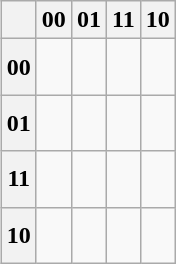<table style="float:right" class=wikitable>
<tr>
<th></th>
<th>00</th>
<th>01</th>
<th>11</th>
<th>10</th>
</tr>
<tr>
<th height=30px>00</th>
<td></td>
<td></td>
<td></td>
<td></td>
</tr>
<tr>
<th height=30px>01</th>
<td></td>
<td></td>
<td></td>
<td></td>
</tr>
<tr>
<th height=30px>11</th>
<td></td>
<td></td>
<td></td>
<td></td>
</tr>
<tr>
<th height=30px>10</th>
<td></td>
<td></td>
<td></td>
<td></td>
</tr>
</table>
